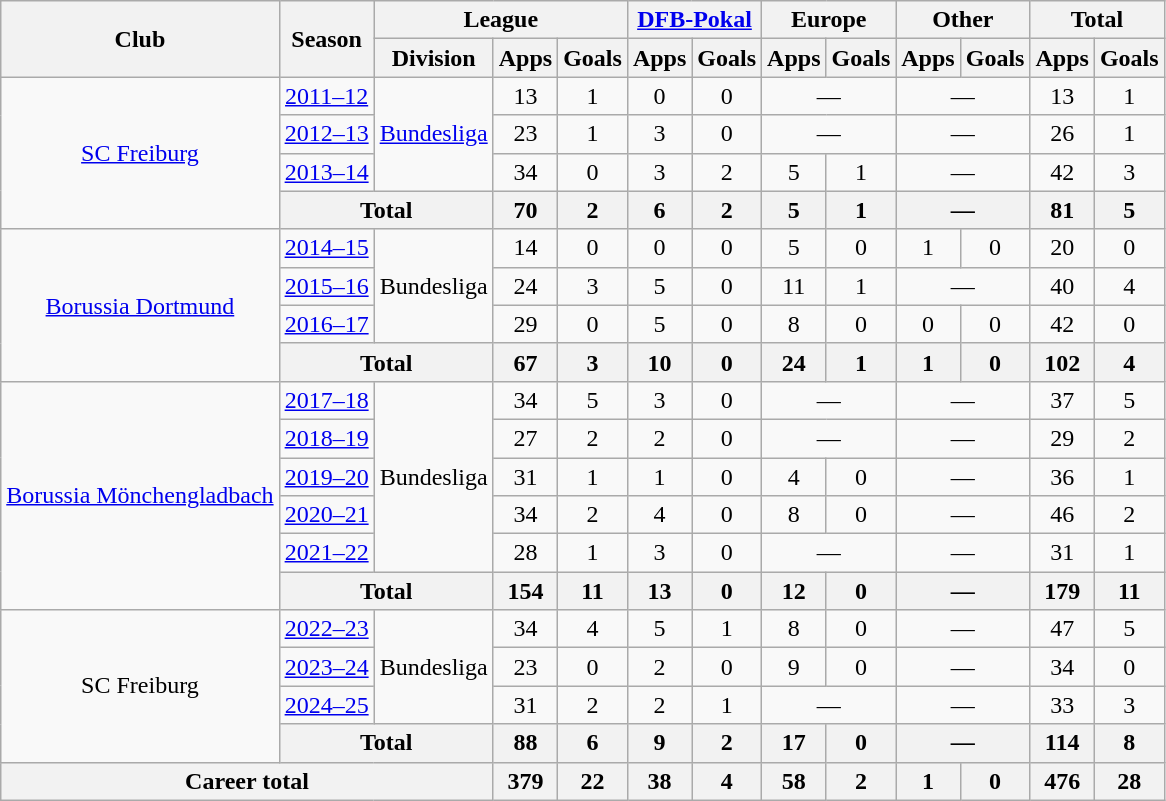<table class="wikitable" style="text-align:center">
<tr>
<th rowspan="2">Club</th>
<th rowspan="2">Season</th>
<th colspan="3">League</th>
<th colspan="2"><a href='#'>DFB-Pokal</a></th>
<th colspan="2">Europe</th>
<th colspan="2">Other</th>
<th colspan="2">Total</th>
</tr>
<tr>
<th>Division</th>
<th>Apps</th>
<th>Goals</th>
<th>Apps</th>
<th>Goals</th>
<th>Apps</th>
<th>Goals</th>
<th>Apps</th>
<th>Goals</th>
<th>Apps</th>
<th>Goals</th>
</tr>
<tr>
<td rowspan="4"><a href='#'>SC Freiburg</a></td>
<td><a href='#'>2011–12</a></td>
<td rowspan="3"><a href='#'>Bundesliga</a></td>
<td>13</td>
<td>1</td>
<td>0</td>
<td>0</td>
<td colspan="2">—</td>
<td colspan="2">—</td>
<td>13</td>
<td>1</td>
</tr>
<tr>
<td><a href='#'>2012–13</a></td>
<td>23</td>
<td>1</td>
<td>3</td>
<td>0</td>
<td colspan="2">—</td>
<td colspan="2">—</td>
<td>26</td>
<td>1</td>
</tr>
<tr>
<td><a href='#'>2013–14</a></td>
<td>34</td>
<td>0</td>
<td>3</td>
<td>2</td>
<td>5</td>
<td>1</td>
<td colspan="2">—</td>
<td>42</td>
<td>3</td>
</tr>
<tr>
<th colspan="2">Total</th>
<th>70</th>
<th>2</th>
<th>6</th>
<th>2</th>
<th>5</th>
<th>1</th>
<th colspan="2">—</th>
<th>81</th>
<th>5</th>
</tr>
<tr>
<td rowspan="4"><a href='#'>Borussia Dortmund</a></td>
<td><a href='#'>2014–15</a></td>
<td rowspan="3">Bundesliga</td>
<td>14</td>
<td>0</td>
<td>0</td>
<td>0</td>
<td>5</td>
<td>0</td>
<td>1</td>
<td>0</td>
<td>20</td>
<td>0</td>
</tr>
<tr>
<td><a href='#'>2015–16</a></td>
<td>24</td>
<td>3</td>
<td>5</td>
<td>0</td>
<td>11</td>
<td>1</td>
<td colspan="2">—</td>
<td>40</td>
<td>4</td>
</tr>
<tr>
<td><a href='#'>2016–17</a></td>
<td>29</td>
<td>0</td>
<td>5</td>
<td>0</td>
<td>8</td>
<td>0</td>
<td>0</td>
<td>0</td>
<td>42</td>
<td>0</td>
</tr>
<tr>
<th colspan="2">Total</th>
<th>67</th>
<th>3</th>
<th>10</th>
<th>0</th>
<th>24</th>
<th>1</th>
<th>1</th>
<th>0</th>
<th>102</th>
<th>4</th>
</tr>
<tr>
<td rowspan="6"><a href='#'>Borussia Mönchengladbach</a></td>
<td><a href='#'>2017–18</a></td>
<td rowspan="5">Bundesliga</td>
<td>34</td>
<td>5</td>
<td>3</td>
<td>0</td>
<td colspan="2">—</td>
<td colspan="2">—</td>
<td>37</td>
<td>5</td>
</tr>
<tr>
<td><a href='#'>2018–19</a></td>
<td>27</td>
<td>2</td>
<td>2</td>
<td>0</td>
<td colspan="2">—</td>
<td colspan="2">—</td>
<td>29</td>
<td>2</td>
</tr>
<tr>
<td><a href='#'>2019–20</a></td>
<td>31</td>
<td>1</td>
<td>1</td>
<td>0</td>
<td>4</td>
<td>0</td>
<td colspan="2">—</td>
<td>36</td>
<td>1</td>
</tr>
<tr>
<td><a href='#'>2020–21</a></td>
<td>34</td>
<td>2</td>
<td>4</td>
<td>0</td>
<td>8</td>
<td>0</td>
<td colspan="2">—</td>
<td>46</td>
<td>2</td>
</tr>
<tr>
<td><a href='#'>2021–22</a></td>
<td>28</td>
<td>1</td>
<td>3</td>
<td>0</td>
<td colspan="2">—</td>
<td colspan="2">—</td>
<td>31</td>
<td>1</td>
</tr>
<tr>
<th colspan="2">Total</th>
<th>154</th>
<th>11</th>
<th>13</th>
<th>0</th>
<th>12</th>
<th>0</th>
<th colspan="2">—</th>
<th>179</th>
<th>11</th>
</tr>
<tr>
<td rowspan="4">SC Freiburg</td>
<td><a href='#'>2022–23</a></td>
<td rowspan="3">Bundesliga</td>
<td>34</td>
<td>4</td>
<td>5</td>
<td>1</td>
<td>8</td>
<td>0</td>
<td colspan="2">—</td>
<td>47</td>
<td>5</td>
</tr>
<tr>
<td><a href='#'>2023–24</a></td>
<td>23</td>
<td>0</td>
<td>2</td>
<td>0</td>
<td>9</td>
<td>0</td>
<td colspan="2">—</td>
<td>34</td>
<td>0</td>
</tr>
<tr>
<td><a href='#'>2024–25</a></td>
<td>31</td>
<td>2</td>
<td>2</td>
<td>1</td>
<td colspan="2">—</td>
<td colspan="2">—</td>
<td>33</td>
<td>3</td>
</tr>
<tr>
<th colspan="2">Total</th>
<th>88</th>
<th>6</th>
<th>9</th>
<th>2</th>
<th>17</th>
<th>0</th>
<th colspan="2">—</th>
<th>114</th>
<th>8</th>
</tr>
<tr>
<th colspan="3">Career total</th>
<th>379</th>
<th>22</th>
<th>38</th>
<th>4</th>
<th>58</th>
<th>2</th>
<th>1</th>
<th>0</th>
<th>476</th>
<th>28</th>
</tr>
</table>
